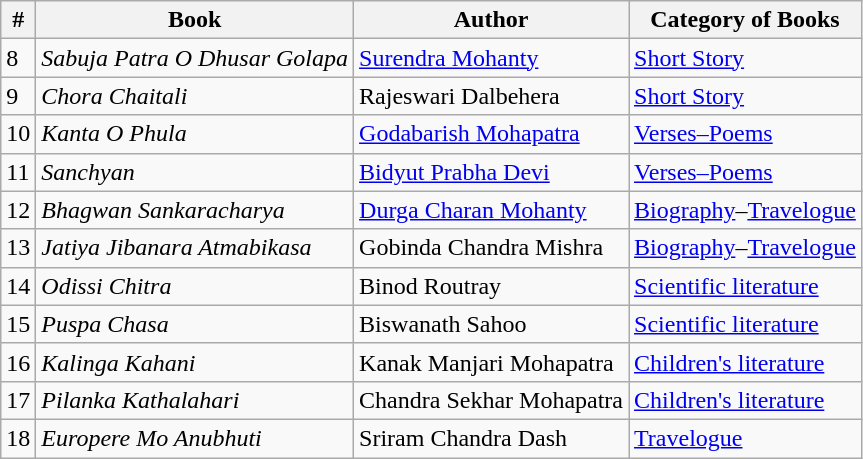<table class="wikitable">
<tr>
<th>#</th>
<th>Book</th>
<th>Author</th>
<th>Category of Books</th>
</tr>
<tr>
<td>8</td>
<td><em>Sabuja Patra O Dhusar Golapa</em></td>
<td><a href='#'>Surendra Mohanty</a></td>
<td><a href='#'>Short Story</a></td>
</tr>
<tr>
<td>9</td>
<td><em>Chora Chaitali</em></td>
<td>Rajeswari Dalbehera</td>
<td><a href='#'>Short Story</a></td>
</tr>
<tr>
<td>10</td>
<td><em>Kanta O Phula</em></td>
<td><a href='#'>Godabarish Mohapatra</a></td>
<td><a href='#'>Verses–Poems</a></td>
</tr>
<tr>
<td>11</td>
<td><em>Sanchyan</em></td>
<td><a href='#'>Bidyut Prabha Devi</a></td>
<td><a href='#'>Verses–Poems</a></td>
</tr>
<tr>
<td>12</td>
<td><em>Bhagwan Sankaracharya</em></td>
<td><a href='#'>Durga Charan Mohanty</a></td>
<td><a href='#'>Biography</a>–<a href='#'>Travelogue</a></td>
</tr>
<tr>
<td>13</td>
<td><em>Jatiya Jibanara Atmabikasa</em></td>
<td>Gobinda Chandra Mishra</td>
<td><a href='#'>Biography</a>–<a href='#'>Travelogue</a></td>
</tr>
<tr>
<td>14</td>
<td><em>Odissi Chitra</em></td>
<td>Binod Routray</td>
<td><a href='#'>Scientific literature</a></td>
</tr>
<tr>
<td>15</td>
<td><em>Puspa Chasa</em></td>
<td>Biswanath Sahoo</td>
<td><a href='#'>Scientific literature</a></td>
</tr>
<tr>
<td>16</td>
<td><em>Kalinga Kahani</em></td>
<td>Kanak Manjari Mohapatra</td>
<td><a href='#'>Children's literature</a></td>
</tr>
<tr>
<td>17</td>
<td><em>Pilanka Kathalahari</em></td>
<td>Chandra Sekhar Mohapatra</td>
<td><a href='#'>Children's literature</a></td>
</tr>
<tr>
<td>18</td>
<td><em>Europere Mo Anubhuti</em></td>
<td>Sriram Chandra Dash</td>
<td><a href='#'>Travelogue</a></td>
</tr>
</table>
